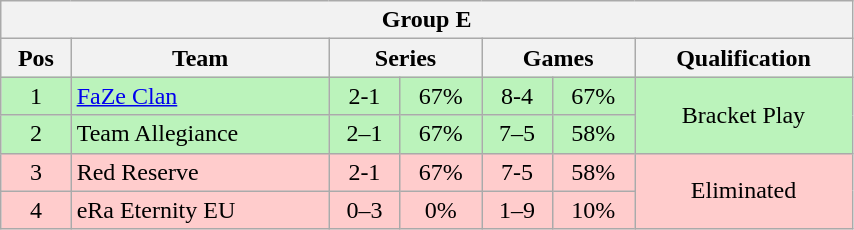<table class="wikitable" style="display: inline-table;width: 45%;">
<tr>
<th colspan="7">Group E</th>
</tr>
<tr>
<th>Pos</th>
<th>Team</th>
<th colspan="2">Series</th>
<th colspan="2">Games</th>
<th>Qualification</th>
</tr>
<tr>
<td style="text-align:center; background:#BBF3BB;">1</td>
<td style="text-align:left; background:#BBF3BB;"><a href='#'>FaZe Clan</a></td>
<td style="text-align:center; background:#BBF3BB;">2-1</td>
<td style="text-align:center; background:#BBF3BB;">67%</td>
<td style="text-align:center; background:#BBF3BB;">8-4</td>
<td style="text-align:center; background:#BBF3BB;">67%</td>
<td style="text-align:center; background:#BBF3BB;" rowspan="2">Bracket Play</td>
</tr>
<tr>
<td style="text-align:center; background:#BBF3BB;">2</td>
<td style="text-align:left; background:#BBF3BB;">Team Allegiance</td>
<td style="text-align:center; background:#BBF3BB;">2–1</td>
<td style="text-align:center; background:#BBF3BB;">67%</td>
<td style="text-align:center; background:#BBF3BB;">7–5</td>
<td style="text-align:center; background:#BBF3BB;">58%</td>
</tr>
<tr>
<td style="text-align:center; background:#FFCCCC;">3</td>
<td style="text-align:left; background:#FFCCCC;">Red Reserve</td>
<td style="text-align:center; background:#FFCCCC;">2-1</td>
<td style="text-align:center; background:#FFCCCC;">67%</td>
<td style="text-align:center; background:#FFCCCC;">7-5</td>
<td style="text-align:center; background:#FFCCCC;">58%</td>
<td style="text-align:center; background:#FFCCCC;" rowspan="2">Eliminated</td>
</tr>
<tr>
<td style="text-align:center; background:#FFCCCC;">4</td>
<td style="text-align:left; background:#FFCCCC;">eRa Eternity EU</td>
<td style="text-align:center; background:#FFCCCC;">0–3</td>
<td style="text-align:center; background:#FFCCCC;">0%</td>
<td style="text-align:center; background:#FFCCCC;">1–9</td>
<td style="text-align:center; background:#FFCCCC;">10%</td>
</tr>
</table>
